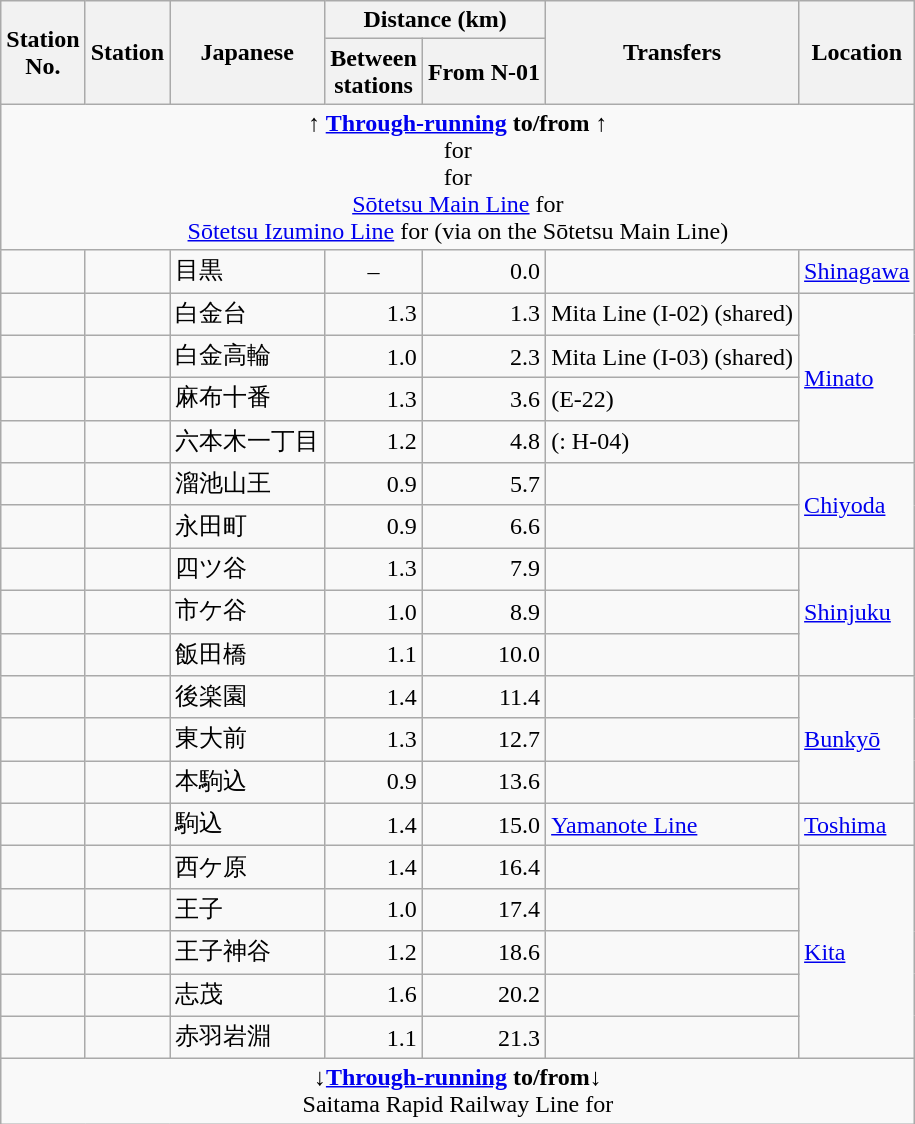<table class="wikitable">
<tr>
<th rowspan="2">Station<br>No.</th>
<th rowspan="2">Station</th>
<th rowspan="2">Japanese</th>
<th colspan="2">Distance (km)</th>
<th rowspan="2">Transfers</th>
<th rowspan="2">Location</th>
</tr>
<tr>
<th>Between<br>stations</th>
<th>From N-01</th>
</tr>
<tr>
<td colspan="7" align="center"><strong>↑ <a href='#'>Through-running</a> to/from ↑</strong><br>  for <br>  for <br> <a href='#'>Sōtetsu Main Line</a> for <br> <a href='#'>Sōtetsu Izumino Line</a> for  (via  on the Sōtetsu Main Line)</td>
</tr>
<tr>
<td></td>
<td></td>
<td>目黒</td>
<td style="text-align:center;">–</td>
<td style="text-align:right;">0.0</td>
<td></td>
<td><a href='#'>Shinagawa</a></td>
</tr>
<tr>
<td></td>
<td></td>
<td>白金台</td>
<td style="text-align:right;">1.3</td>
<td style="text-align:right;">1.3</td>
<td> Mita Line (I-02) (shared)</td>
<td rowspan="4"><a href='#'>Minato</a></td>
</tr>
<tr>
<td></td>
<td></td>
<td>白金高輪</td>
<td style="text-align:right;">1.0</td>
<td style="text-align:right;">2.3</td>
<td> Mita Line (I-03) (shared)</td>
</tr>
<tr>
<td></td>
<td></td>
<td>麻布十番</td>
<td style="text-align:right;">1.3</td>
<td style="text-align:right;">3.6</td>
<td>  (E-22)</td>
</tr>
<tr>
<td></td>
<td></td>
<td>六本木一丁目</td>
<td style="text-align:right;">1.2</td>
<td style="text-align:right;">4.8</td>
<td>  (: H-04)</td>
</tr>
<tr>
<td></td>
<td></td>
<td>溜池山王</td>
<td style="text-align:right;">0.9</td>
<td style="text-align:right;">5.7</td>
<td></td>
<td rowspan="2"><a href='#'>Chiyoda</a></td>
</tr>
<tr>
<td></td>
<td></td>
<td>永田町</td>
<td style="text-align:right;">0.9</td>
<td style="text-align:right;">6.6</td>
<td></td>
</tr>
<tr>
<td></td>
<td></td>
<td>四ツ谷</td>
<td style="text-align:right;">1.3</td>
<td style="text-align:right;">7.9</td>
<td></td>
<td rowspan="3"><a href='#'>Shinjuku</a></td>
</tr>
<tr>
<td></td>
<td></td>
<td>市ケ谷</td>
<td style="text-align:right;">1.0</td>
<td style="text-align:right;">8.9</td>
<td></td>
</tr>
<tr>
<td></td>
<td></td>
<td>飯田橋</td>
<td style="text-align:right;">1.1</td>
<td style="text-align:right;">10.0</td>
<td></td>
</tr>
<tr>
<td></td>
<td></td>
<td>後楽園</td>
<td style="text-align:right;">1.4</td>
<td style="text-align:right;">11.4</td>
<td></td>
<td rowspan="3"><a href='#'>Bunkyō</a></td>
</tr>
<tr>
<td></td>
<td></td>
<td>東大前</td>
<td style="text-align:right;">1.3</td>
<td style="text-align:right;">12.7</td>
<td> </td>
</tr>
<tr>
<td></td>
<td></td>
<td>本駒込</td>
<td style="text-align:right;">0.9</td>
<td style="text-align:right;">13.6</td>
<td> </td>
</tr>
<tr>
<td></td>
<td></td>
<td>駒込</td>
<td style="text-align:right;">1.4</td>
<td style="text-align:right;">15.0</td>
<td> <a href='#'>Yamanote Line</a></td>
<td><a href='#'>Toshima</a></td>
</tr>
<tr>
<td></td>
<td></td>
<td>西ケ原</td>
<td style="text-align:right;">1.4</td>
<td style="text-align:right;">16.4</td>
<td> </td>
<td rowspan="5"><a href='#'>Kita</a></td>
</tr>
<tr>
<td></td>
<td></td>
<td>王子</td>
<td style="text-align:right;">1.0</td>
<td style="text-align:right;">17.4</td>
<td></td>
</tr>
<tr>
<td></td>
<td></td>
<td>王子神谷</td>
<td style="text-align:right;">1.2</td>
<td style="text-align:right;">18.6</td>
<td> </td>
</tr>
<tr>
<td></td>
<td></td>
<td>志茂</td>
<td style="text-align:right;">1.6</td>
<td style="text-align:right;">20.2</td>
<td> </td>
</tr>
<tr>
<td> </td>
<td></td>
<td>赤羽岩淵</td>
<td style="text-align:right;">1.1</td>
<td style="text-align:right;">21.3</td>
<td> </td>
</tr>
<tr>
<td colspan="7" align="center">↓<strong><a href='#'>Through-running</a> to/from</strong>↓<br> Saitama Rapid Railway Line for </td>
</tr>
</table>
